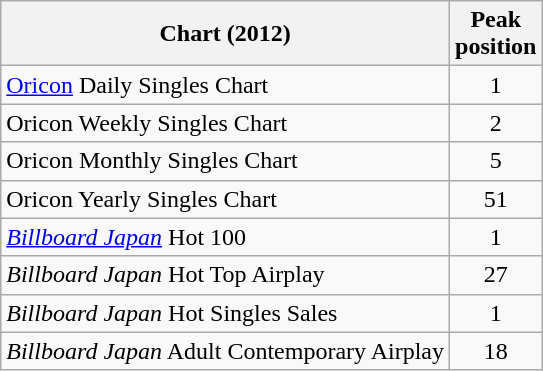<table class="wikitable sortable" border="1">
<tr>
<th>Chart (2012)</th>
<th>Peak<br>position</th>
</tr>
<tr>
<td><a href='#'>Oricon</a> Daily Singles Chart</td>
<td style="text-align:center;">1</td>
</tr>
<tr>
<td>Oricon Weekly Singles Chart</td>
<td style="text-align:center;">2</td>
</tr>
<tr>
<td>Oricon Monthly Singles Chart</td>
<td style="text-align:center;">5</td>
</tr>
<tr>
<td>Oricon Yearly Singles Chart</td>
<td style="text-align:center;">51</td>
</tr>
<tr>
<td><em><a href='#'>Billboard Japan</a></em> Hot 100</td>
<td style="text-align:center;">1</td>
</tr>
<tr>
<td><em>Billboard Japan</em> Hot Top Airplay</td>
<td style="text-align:center;">27</td>
</tr>
<tr>
<td><em>Billboard Japan</em> Hot Singles Sales</td>
<td style="text-align:center;">1</td>
</tr>
<tr>
<td><em>Billboard Japan</em> Adult Contemporary Airplay</td>
<td style="text-align:center;">18</td>
</tr>
</table>
